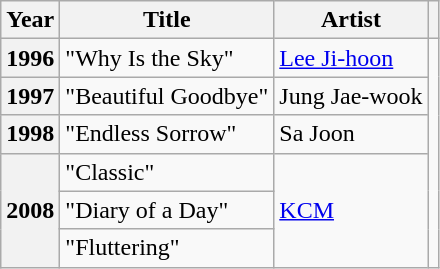<table class="wikitable plainrowheaders sortable">
<tr>
<th scope="col">Year</th>
<th scope="col">Title</th>
<th scope="col">Artist</th>
<th scope="col" class="unsortable"></th>
</tr>
<tr>
<th scope="row">1996</th>
<td>"Why Is the Sky" </td>
<td><a href='#'>Lee Ji-hoon</a></td>
<td rowspan="6" style="text-align:center"></td>
</tr>
<tr>
<th scope="row">1997</th>
<td>"Beautiful Goodbye" </td>
<td>Jung Jae-wook</td>
</tr>
<tr>
<th scope="row">1998</th>
<td>"Endless Sorrow" </td>
<td>Sa Joon</td>
</tr>
<tr>
<th scope="row" rowspan="3">2008</th>
<td>"Classic" </td>
<td rowspan="3"><a href='#'>KCM</a></td>
</tr>
<tr>
<td>"Diary of a Day" </td>
</tr>
<tr>
<td>"Fluttering" </td>
</tr>
</table>
